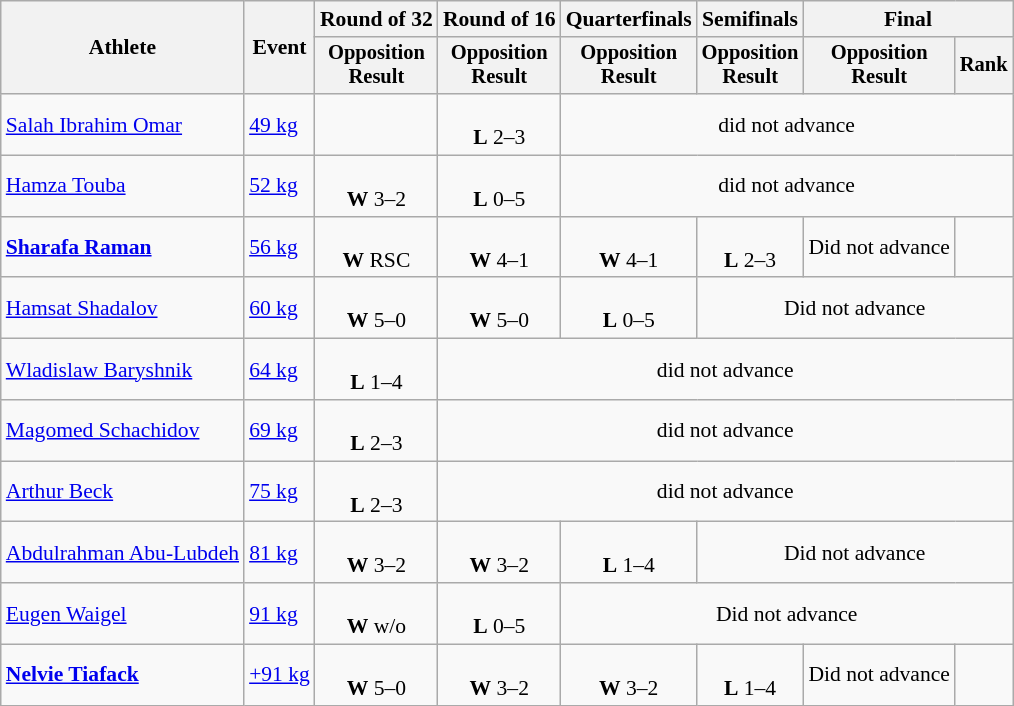<table class="wikitable" style="text-align:center; font-size:90%">
<tr>
<th rowspan=2>Athlete</th>
<th rowspan=2>Event</th>
<th>Round of 32</th>
<th>Round of 16</th>
<th>Quarterfinals</th>
<th>Semifinals</th>
<th colspan=2>Final</th>
</tr>
<tr style="font-size:95%">
<th>Opposition<br>Result</th>
<th>Opposition<br>Result</th>
<th>Opposition<br>Result</th>
<th>Opposition<br>Result</th>
<th>Opposition<br>Result</th>
<th>Rank</th>
</tr>
<tr>
<td align=left><a href='#'>Salah Ibrahim Omar</a></td>
<td align=left><a href='#'>49 kg</a></td>
<td></td>
<td><br> <strong>L</strong> 2–3</td>
<td colspan=4>did not advance</td>
</tr>
<tr>
<td align=left><a href='#'>Hamza Touba</a></td>
<td align=left><a href='#'>52 kg</a></td>
<td><br> <strong>W</strong> 3–2</td>
<td><br> <strong>L</strong> 0–5</td>
<td colspan=4>did not advance</td>
</tr>
<tr>
<td align=left><strong><a href='#'>Sharafa Raman</a></strong></td>
<td align=left><a href='#'>56 kg</a></td>
<td><br> <strong>W</strong> RSC</td>
<td><br> <strong>W</strong> 4–1</td>
<td><br> <strong>W</strong> 4–1</td>
<td><br> <strong>L</strong> 2–3</td>
<td>Did not advance</td>
<td></td>
</tr>
<tr>
<td align=left><a href='#'>Hamsat Shadalov</a></td>
<td align=left><a href='#'>60 kg</a></td>
<td><br> <strong>W</strong> 5–0</td>
<td><br> <strong>W</strong> 5–0</td>
<td><br> <strong>L</strong> 0–5</td>
<td colspan=3>Did not advance</td>
</tr>
<tr>
<td align=left><a href='#'>Wladislaw Baryshnik</a></td>
<td align=left><a href='#'>64 kg</a></td>
<td><br> <strong>L</strong> 1–4</td>
<td colspan=5>did not advance</td>
</tr>
<tr>
<td align=left><a href='#'>Magomed Schachidov</a></td>
<td align=left><a href='#'>69 kg</a></td>
<td><br> <strong>L</strong> 2–3</td>
<td colspan=5>did not advance</td>
</tr>
<tr>
<td align=left><a href='#'>Arthur Beck</a></td>
<td align=left><a href='#'>75 kg</a></td>
<td><br> <strong>L</strong> 2–3</td>
<td colspan=5>did not advance</td>
</tr>
<tr>
<td align=left><a href='#'>Abdulrahman Abu-Lubdeh</a></td>
<td align=left><a href='#'>81 kg</a></td>
<td><br> <strong>W</strong> 3–2</td>
<td><br> <strong>W</strong> 3–2</td>
<td><br> <strong>L</strong> 1–4</td>
<td colspan=3>Did not advance</td>
</tr>
<tr>
<td align=left><a href='#'>Eugen Waigel</a></td>
<td align=left><a href='#'>91 kg</a></td>
<td><br> <strong>W</strong> w/o</td>
<td><br> <strong>L</strong> 0–5</td>
<td colspan=4>Did not advance</td>
</tr>
<tr>
<td align=left><strong><a href='#'>Nelvie Tiafack</a></strong></td>
<td align=left><a href='#'>+91 kg</a></td>
<td><br> <strong>W</strong> 5–0</td>
<td><br> <strong>W</strong> 3–2</td>
<td><br> <strong>W</strong> 3–2</td>
<td><br><strong>L</strong> 1–4</td>
<td>Did not advance</td>
<td></td>
</tr>
</table>
